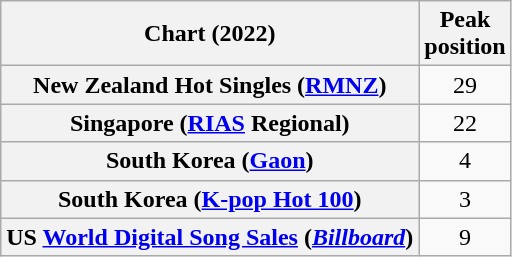<table class="wikitable sortable plainrowheaders" style="text-align:center">
<tr>
<th scope="col">Chart (2022)</th>
<th scope="col">Peak<br>position</th>
</tr>
<tr>
<th scope="row">New Zealand Hot Singles (<a href='#'>RMNZ</a>)</th>
<td>29</td>
</tr>
<tr>
<th scope="row">Singapore  (<a href='#'>RIAS</a> Regional)</th>
<td>22</td>
</tr>
<tr>
<th scope="row">South Korea (<a href='#'>Gaon</a>)</th>
<td>4</td>
</tr>
<tr>
<th scope="row">South Korea (<a href='#'>K-pop Hot 100</a>)</th>
<td>3</td>
</tr>
<tr>
<th scope="row">US <a href='#'>World Digital Song Sales</a> (<em><a href='#'>Billboard</a></em>)</th>
<td>9</td>
</tr>
</table>
